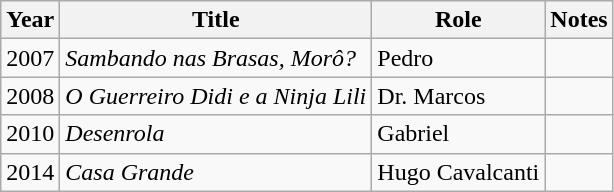<table class="wikitable sortable">
<tr>
<th>Year</th>
<th>Title</th>
<th>Role</th>
<th>Notes</th>
</tr>
<tr>
<td>2007</td>
<td><em>Sambando nas Brasas, Morô?</em></td>
<td>Pedro</td>
<td></td>
</tr>
<tr>
<td>2008</td>
<td><em>O Guerreiro Didi e a Ninja Lili</em></td>
<td>Dr. Marcos</td>
<td></td>
</tr>
<tr>
<td>2010</td>
<td><em>Desenrola</em></td>
<td>Gabriel</td>
<td></td>
</tr>
<tr>
<td>2014</td>
<td><em>Casa Grande</em></td>
<td>Hugo Cavalcanti</td>
<td></td>
</tr>
</table>
